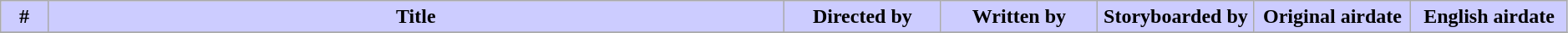<table class="wikitable" width=99%>
<tr>
<th style="background: #CCF" width="3%">#</th>
<th style="background: #CCF">Title</th>
<th style="background: #CCF" width="10%">Directed by</th>
<th style="background: #CCF" width="10%">Written by</th>
<th style="background: #CCF" width="10%">Storyboarded by</th>
<th style="background: #CCF" width="10%">Original airdate</th>
<th style="background: #CCF" width="10%">English airdate</th>
</tr>
<tr>
</tr>
</table>
